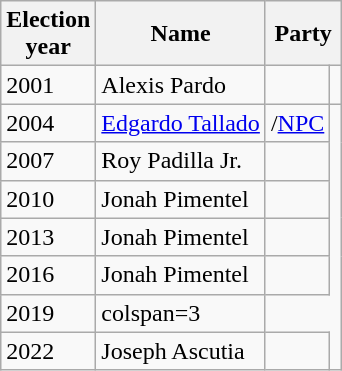<table class=wikitable>
<tr>
<th>Election<br>year</th>
<th>Name</th>
<th colspan=2>Party</th>
</tr>
<tr>
<td>2001</td>
<td>Alexis Pardo</td>
<td></td>
<td></td>
</tr>
<tr>
<td>2004</td>
<td><a href='#'>Edgardo Tallado</a></td>
<td>/<a href='#'>NPC</a></td>
</tr>
<tr>
<td>2007</td>
<td>Roy Padilla Jr.</td>
<td></td>
</tr>
<tr>
<td>2010</td>
<td>Jonah Pimentel</td>
<td></td>
</tr>
<tr>
<td>2013</td>
<td>Jonah Pimentel</td>
<td></td>
</tr>
<tr>
<td>2016</td>
<td>Jonah Pimentel</td>
<td></td>
</tr>
<tr>
<td>2019</td>
<td>colspan=3 </td>
</tr>
<tr>
<td>2022</td>
<td>Joseph Ascutia</td>
<td></td>
</tr>
</table>
